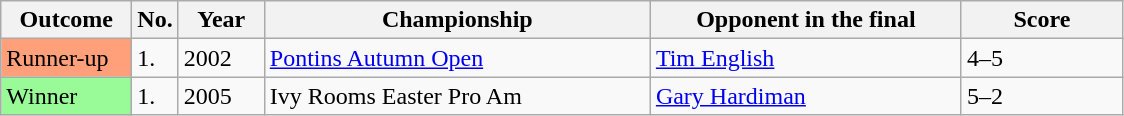<table class="sortable wikitable">
<tr>
<th width="80">Outcome</th>
<th width="20">No.</th>
<th width="50">Year</th>
<th width="250">Championship</th>
<th width="200">Opponent in the final</th>
<th width="100">Score</th>
</tr>
<tr>
<td style="background:#ffa07a;">Runner-up</td>
<td>1.</td>
<td>2002</td>
<td><a href='#'>Pontins Autumn Open</a></td>
<td> <a href='#'>Tim English</a></td>
<td>4–5</td>
</tr>
<tr>
<td style="background:#98fb98;">Winner</td>
<td>1.</td>
<td>2005</td>
<td>Ivy Rooms Easter Pro Am</td>
<td> <a href='#'>Gary Hardiman</a></td>
<td>5–2</td>
</tr>
</table>
